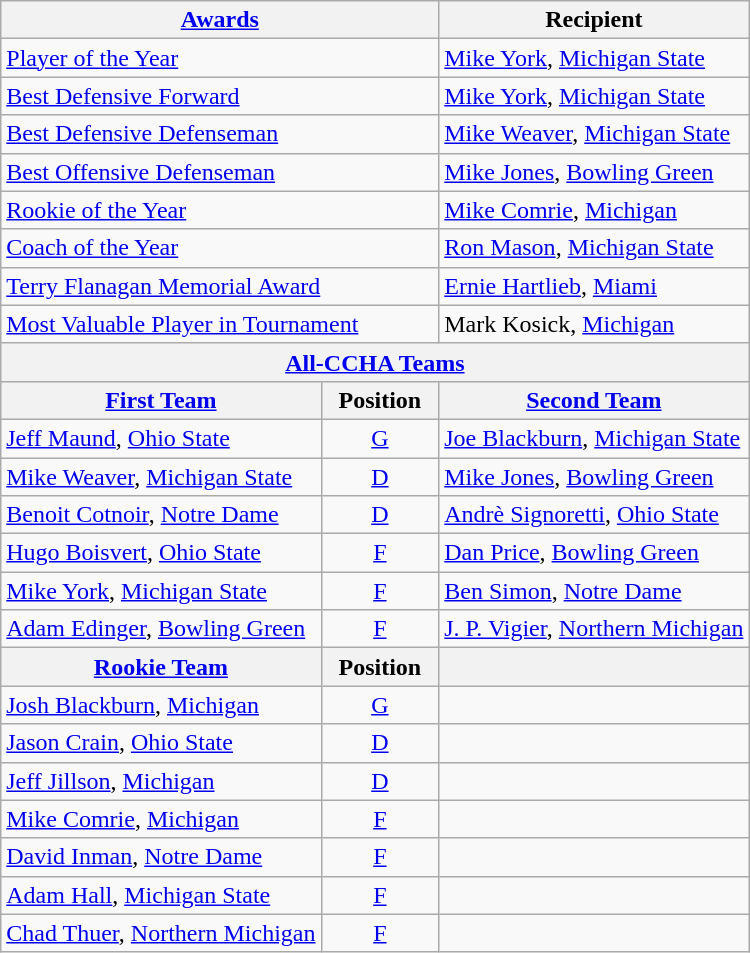<table class="wikitable">
<tr>
<th colspan=2><a href='#'>Awards</a></th>
<th>Recipient</th>
</tr>
<tr>
<td colspan=2><a href='#'>Player of the Year</a></td>
<td><a href='#'>Mike York</a>, <a href='#'>Michigan State</a></td>
</tr>
<tr>
<td colspan=2><a href='#'>Best Defensive Forward</a></td>
<td><a href='#'>Mike York</a>, <a href='#'>Michigan State</a></td>
</tr>
<tr>
<td colspan=2><a href='#'>Best Defensive Defenseman</a></td>
<td><a href='#'>Mike Weaver</a>, <a href='#'>Michigan State</a></td>
</tr>
<tr>
<td colspan=2><a href='#'>Best Offensive Defenseman</a></td>
<td><a href='#'>Mike Jones</a>, <a href='#'>Bowling Green</a></td>
</tr>
<tr>
<td colspan=2><a href='#'>Rookie of the Year</a></td>
<td><a href='#'>Mike Comrie</a>, <a href='#'>Michigan</a></td>
</tr>
<tr>
<td colspan=2><a href='#'>Coach of the Year</a></td>
<td><a href='#'>Ron Mason</a>, <a href='#'>Michigan State</a></td>
</tr>
<tr>
<td colspan=2><a href='#'>Terry Flanagan Memorial Award</a></td>
<td><a href='#'>Ernie Hartlieb</a>, <a href='#'>Miami</a></td>
</tr>
<tr>
<td colspan=2><a href='#'>Most Valuable Player in Tournament</a></td>
<td>Mark Kosick, <a href='#'>Michigan</a></td>
</tr>
<tr>
<th colspan=3><a href='#'>All-CCHA Teams</a></th>
</tr>
<tr>
<th><a href='#'>First Team</a></th>
<th>  Position  </th>
<th><a href='#'>Second Team</a></th>
</tr>
<tr>
<td><a href='#'>Jeff Maund</a>, <a href='#'>Ohio State</a></td>
<td align=center><a href='#'>G</a></td>
<td><a href='#'>Joe Blackburn</a>, <a href='#'>Michigan State</a></td>
</tr>
<tr>
<td><a href='#'>Mike Weaver</a>, <a href='#'>Michigan State</a></td>
<td align=center><a href='#'>D</a></td>
<td><a href='#'>Mike Jones</a>, <a href='#'>Bowling Green</a></td>
</tr>
<tr>
<td><a href='#'>Benoit Cotnoir</a>, <a href='#'>Notre Dame</a></td>
<td align=center><a href='#'>D</a></td>
<td><a href='#'>Andrè Signoretti</a>, <a href='#'>Ohio State</a></td>
</tr>
<tr>
<td><a href='#'>Hugo Boisvert</a>, <a href='#'>Ohio State</a></td>
<td align=center><a href='#'>F</a></td>
<td><a href='#'>Dan Price</a>, <a href='#'>Bowling Green</a></td>
</tr>
<tr>
<td><a href='#'>Mike York</a>, <a href='#'>Michigan State</a></td>
<td align=center><a href='#'>F</a></td>
<td><a href='#'>Ben Simon</a>, <a href='#'>Notre Dame</a></td>
</tr>
<tr>
<td><a href='#'>Adam Edinger</a>, <a href='#'>Bowling Green</a></td>
<td align=center><a href='#'>F</a></td>
<td><a href='#'>J. P. Vigier</a>, <a href='#'>Northern Michigan</a></td>
</tr>
<tr>
<th><a href='#'>Rookie Team</a></th>
<th>  Position  </th>
<th></th>
</tr>
<tr>
<td><a href='#'>Josh Blackburn</a>, <a href='#'>Michigan</a></td>
<td align=center><a href='#'>G</a></td>
<td></td>
</tr>
<tr>
<td><a href='#'>Jason Crain</a>, <a href='#'>Ohio State</a></td>
<td align=center><a href='#'>D</a></td>
<td></td>
</tr>
<tr>
<td><a href='#'>Jeff Jillson</a>, <a href='#'>Michigan</a></td>
<td align=center><a href='#'>D</a></td>
<td></td>
</tr>
<tr>
<td><a href='#'>Mike Comrie</a>, <a href='#'>Michigan</a></td>
<td align=center><a href='#'>F</a></td>
<td></td>
</tr>
<tr>
<td><a href='#'>David Inman</a>, <a href='#'>Notre Dame</a></td>
<td align=center><a href='#'>F</a></td>
<td></td>
</tr>
<tr>
<td><a href='#'>Adam Hall</a>, <a href='#'>Michigan State</a></td>
<td align=center><a href='#'>F</a></td>
<td></td>
</tr>
<tr>
<td><a href='#'>Chad Thuer</a>, <a href='#'>Northern Michigan</a></td>
<td align=center><a href='#'>F</a></td>
<td></td>
</tr>
</table>
